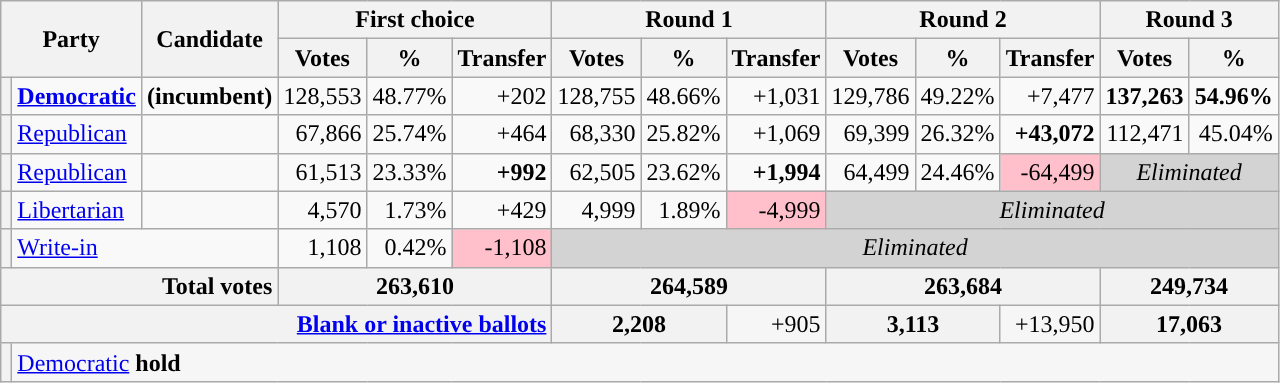<table class="wikitable sortable" style="text-align:right">
<tr>
<th colspan=2 rowspan=2>Party</th>
<th rowspan=2>Candidate</th>
<th colspan=3>First choice</th>
<th colspan=3>Round 1</th>
<th colspan=3>Round 2</th>
<th colspan=2>Round 3</th>
</tr>
<tr>
<th>Votes</th>
<th>%</th>
<th>Transfer</th>
<th>Votes</th>
<th>%</th>
<th>Transfer</th>
<th>Votes</th>
<th>%</th>
<th>Transfer</th>
<th>Votes</th>
<th>%</th>
</tr>
<tr>
<th style="background-color:"></th>
<td style="text-align:left"><strong><a href='#'>Democratic</a></strong></td>
<td style="text-align:left" scope="row"><strong> (incumbent)</strong></td>
<td>128,553</td>
<td>48.77%</td>
<td>+202</td>
<td>128,755</td>
<td>48.66%</td>
<td>+1,031</td>
<td>129,786</td>
<td>49.22%</td>
<td>+7,477</td>
<td><strong>137,263</strong></td>
<td><strong>54.96%</strong></td>
</tr>
<tr>
<th style="background-color:"></th>
<td style="text-align:left"><a href='#'>Republican</a></td>
<td style="text-align:left" scope="row"></td>
<td>67,866</td>
<td>25.74%</td>
<td>+464</td>
<td>68,330</td>
<td>25.82%</td>
<td>+1,069</td>
<td>69,399</td>
<td>26.32%</td>
<td><strong>+43,072</strong></td>
<td>112,471</td>
<td>45.04%</td>
</tr>
<tr>
<th style="background-color:"></th>
<td style="text-align:left"><a href='#'>Republican</a></td>
<td style="text-align:left" scope="row"></td>
<td>61,513</td>
<td>23.33%</td>
<td><strong>+992</strong></td>
<td>62,505</td>
<td>23.62%</td>
<td><strong>+1,994</strong></td>
<td>64,499</td>
<td>24.46%</td>
<td style="background:pink;">-64,499</td>
<td colspan="2"  style="background:lightgrey; text-align:center;"><em>Eliminated</em></td>
</tr>
<tr>
<th style="background-color:"></th>
<td style="text-align:left"><a href='#'>Libertarian</a></td>
<td style="text-align:left" scope="row"></td>
<td>4,570</td>
<td>1.73%</td>
<td>+429</td>
<td>4,999</td>
<td>1.89%</td>
<td style="background:pink;">-4,999</td>
<td colspan="5" style="background:lightgrey; text-align:center;"><em>Eliminated</em></td>
</tr>
<tr>
<th style="background-color:"></th>
<td style="text-align:left" colspan=2><a href='#'>Write-in</a></td>
<td>1,108</td>
<td>0.42%</td>
<td style="background:pink;">-1,108</td>
<td colspan="8" style="background:lightgrey; text-align:center;"><em>Eliminated</em></td>
</tr>
<tr class="sortbottom" style="background-color:#F6F6F6">
<th colspan=3 scope="row" style="text-align:right;"><strong>Total votes</strong></th>
<th colspan=3><strong>263,610</strong></th>
<th colspan=3><strong>264,589</strong></th>
<th colspan=3><strong>263,684</strong></th>
<th colspan=2><strong>249,734</strong></th>
</tr>
<tr class="sortbottom" style="background-color:#F6F6F6">
<th colspan=6 scope="row" style="text-align:right;"><a href='#'>Blank or inactive ballots</a></th>
<th colspan=2>2,208</th>
<td>+905</td>
<th colspan=2>3,113</th>
<td>+13,950</td>
<th colspan=2>17,063</th>
</tr>
<tr class="sortbottom" style="background:#f6f6f6;">
<th style="background-color:"></th>
<td colspan="13" style="text-align:left"><a href='#'>Democratic</a> <strong>hold</strong></td>
</tr>
</table>
